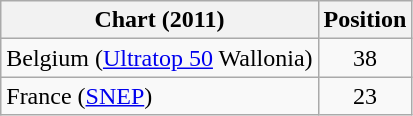<table class="wikitable sortable">
<tr>
<th>Chart (2011)</th>
<th>Position</th>
</tr>
<tr>
<td>Belgium (<a href='#'>Ultratop 50</a> Wallonia)</td>
<td align="center">38</td>
</tr>
<tr>
<td>France (<a href='#'>SNEP</a>)</td>
<td align="center">23</td>
</tr>
</table>
